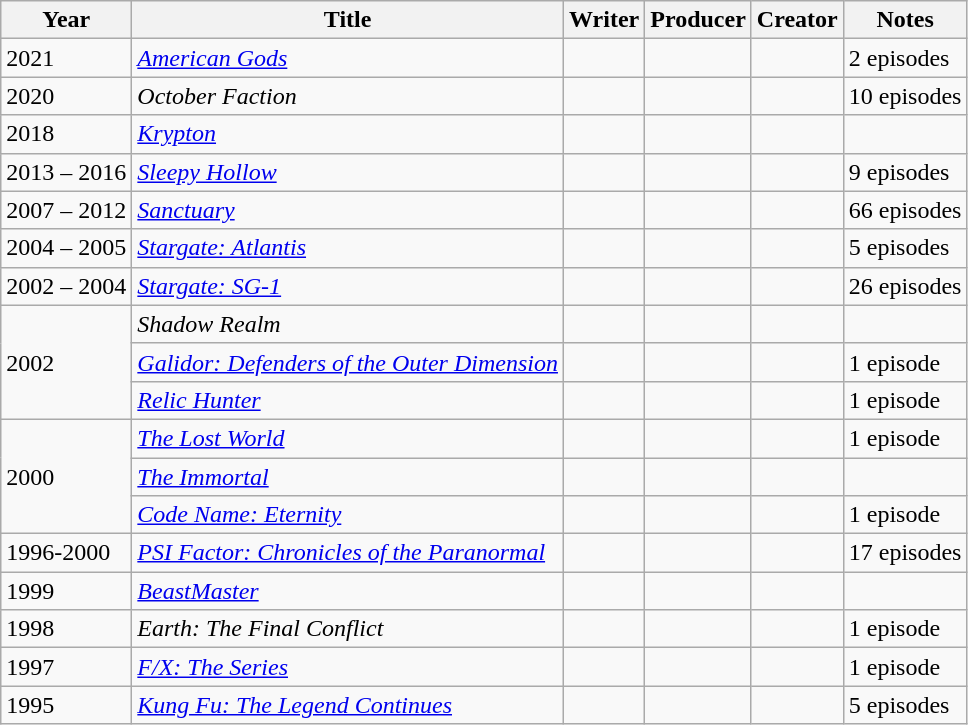<table class="wikitable sortable">
<tr>
<th>Year</th>
<th>Title</th>
<th>Writer</th>
<th>Producer</th>
<th>Creator</th>
<th class="unsortable">Notes</th>
</tr>
<tr>
<td>2021</td>
<td><em><a href='#'>American Gods</a></em></td>
<td></td>
<td></td>
<td></td>
<td>2 episodes</td>
</tr>
<tr>
<td>2020</td>
<td><em>October Faction</em></td>
<td></td>
<td></td>
<td></td>
<td>10 episodes</td>
</tr>
<tr>
<td>2018</td>
<td><em><a href='#'>Krypton</a></em></td>
<td></td>
<td></td>
<td></td>
<td></td>
</tr>
<tr>
<td>2013 –  2016</td>
<td><em><a href='#'>Sleepy Hollow</a></em></td>
<td></td>
<td></td>
<td></td>
<td>9 episodes</td>
</tr>
<tr>
<td>2007 –  2012</td>
<td><em><a href='#'>Sanctuary</a></em></td>
<td></td>
<td></td>
<td></td>
<td>66 episodes</td>
</tr>
<tr>
<td>2004 –  2005</td>
<td><em><a href='#'>Stargate: Atlantis</a></em></td>
<td></td>
<td></td>
<td></td>
<td>5 episodes</td>
</tr>
<tr>
<td>2002 –  2004</td>
<td><em><a href='#'>Stargate: SG-1</a></em></td>
<td></td>
<td></td>
<td></td>
<td>26 episodes</td>
</tr>
<tr>
<td rowspan="3">2002</td>
<td><em>Shadow Realm</em></td>
<td></td>
<td></td>
<td></td>
<td></td>
</tr>
<tr>
<td><em><a href='#'>Galidor: Defenders of the Outer Dimension</a></em></td>
<td></td>
<td></td>
<td></td>
<td>1 episode</td>
</tr>
<tr>
<td><em><a href='#'>Relic Hunter</a></em></td>
<td></td>
<td></td>
<td></td>
<td>1 episode</td>
</tr>
<tr>
<td rowspan="3">2000</td>
<td><em><a href='#'>The Lost World</a></em></td>
<td></td>
<td></td>
<td></td>
<td>1 episode</td>
</tr>
<tr>
<td><a href='#'><em>The Immortal</em></a></td>
<td></td>
<td></td>
<td></td>
<td></td>
</tr>
<tr>
<td><em><a href='#'>Code Name: Eternity</a></em></td>
<td></td>
<td></td>
<td></td>
<td>1 episode</td>
</tr>
<tr>
<td>1996-2000</td>
<td><em><a href='#'>PSI Factor: Chronicles of the Paranormal</a></em></td>
<td></td>
<td></td>
<td></td>
<td>17 episodes</td>
</tr>
<tr>
<td>1999</td>
<td><em><a href='#'>BeastMaster</a></em></td>
<td></td>
<td></td>
<td></td>
<td></td>
</tr>
<tr>
<td>1998</td>
<td><em>Earth: The Final Conflict</em></td>
<td></td>
<td></td>
<td></td>
<td>1 episode</td>
</tr>
<tr>
<td>1997</td>
<td><em><a href='#'>F/X: The Series</a></em></td>
<td></td>
<td></td>
<td></td>
<td>1 episode</td>
</tr>
<tr>
<td>1995</td>
<td><em><a href='#'>Kung Fu: The Legend Continues</a></em></td>
<td></td>
<td></td>
<td></td>
<td>5 episodes</td>
</tr>
</table>
